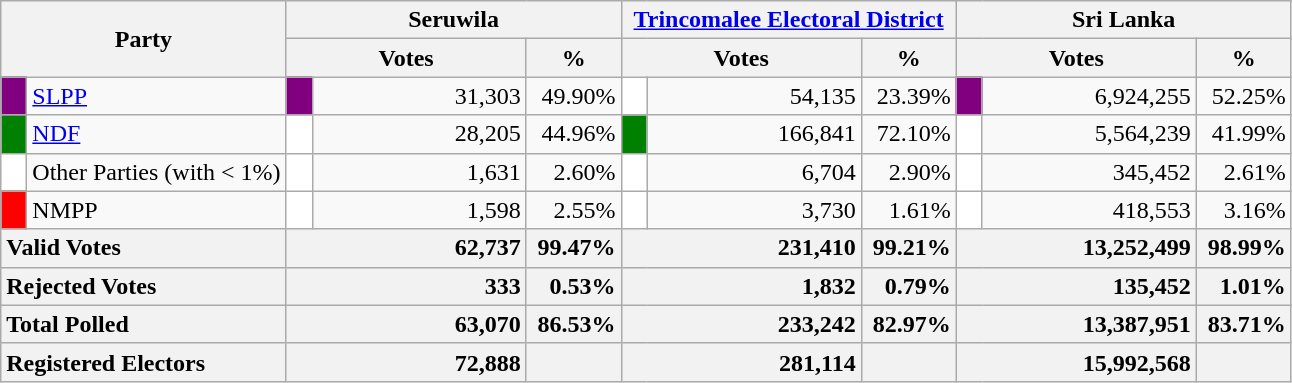<table class="wikitable">
<tr>
<th colspan="2" width="144px"rowspan="2">Party</th>
<th colspan="3" width="216px">Seruwila</th>
<th colspan="3" width="216px"><a href='#'>Trincomalee Electoral District</a></th>
<th colspan="3" width="216px">Sri Lanka</th>
</tr>
<tr>
<th colspan="2" width="144px">Votes</th>
<th>%</th>
<th colspan="2" width="144px">Votes</th>
<th>%</th>
<th colspan="2" width="144px">Votes</th>
<th>%</th>
</tr>
<tr>
<td style="background-color:purple;" width="10px"></td>
<td style="text-align:left;"><a href='#'>SLPP</a></td>
<td style="background-color:purple;" width="10px"></td>
<td style="text-align:right;">31,303</td>
<td style="text-align:right;">49.90%</td>
<td style="background-color:white;" width="10px"></td>
<td style="text-align:right;">54,135</td>
<td style="text-align:right;">23.39%</td>
<td style="background-color:purple;" width="10px"></td>
<td style="text-align:right;">6,924,255</td>
<td style="text-align:right;">52.25%</td>
</tr>
<tr>
<td style="background-color:green;" width="10px"></td>
<td style="text-align:left;"><a href='#'>NDF</a></td>
<td style="background-color:white;" width="10px"></td>
<td style="text-align:right;">28,205</td>
<td style="text-align:right;">44.96%</td>
<td style="background-color:green;" width="10px"></td>
<td style="text-align:right;">166,841</td>
<td style="text-align:right;">72.10%</td>
<td style="background-color:white;" width="10px"></td>
<td style="text-align:right;">5,564,239</td>
<td style="text-align:right;">41.99%</td>
</tr>
<tr>
<td style="background-color:white;" width="10px"></td>
<td style="text-align:left;">Other Parties (with < 1%)</td>
<td style="background-color:white;" width="10px"></td>
<td style="text-align:right;">1,631</td>
<td style="text-align:right;">2.60%</td>
<td style="background-color:white;" width="10px"></td>
<td style="text-align:right;">6,704</td>
<td style="text-align:right;">2.90%</td>
<td style="background-color:white;" width="10px"></td>
<td style="text-align:right;">345,452</td>
<td style="text-align:right;">2.61%</td>
</tr>
<tr>
<td style="background-color:red;" width="10px"></td>
<td style="text-align:left;">NMPP</td>
<td style="background-color:white;" width="10px"></td>
<td style="text-align:right;">1,598</td>
<td style="text-align:right;">2.55%</td>
<td style="background-color:white;" width="10px"></td>
<td style="text-align:right;">3,730</td>
<td style="text-align:right;">1.61%</td>
<td style="background-color:white;" width="10px"></td>
<td style="text-align:right;">418,553</td>
<td style="text-align:right;">3.16%</td>
</tr>
<tr>
<th colspan="2" width="144px"style="text-align:left;">Valid Votes</th>
<th style="text-align:right;"colspan="2" width="144px">62,737</th>
<th style="text-align:right;">99.47%</th>
<th style="text-align:right;"colspan="2" width="144px">231,410</th>
<th style="text-align:right;">99.21%</th>
<th style="text-align:right;"colspan="2" width="144px">13,252,499</th>
<th style="text-align:right;">98.99%</th>
</tr>
<tr>
<th colspan="2" width="144px"style="text-align:left;">Rejected Votes</th>
<th style="text-align:right;"colspan="2" width="144px">333</th>
<th style="text-align:right;">0.53%</th>
<th style="text-align:right;"colspan="2" width="144px">1,832</th>
<th style="text-align:right;">0.79%</th>
<th style="text-align:right;"colspan="2" width="144px">135,452</th>
<th style="text-align:right;">1.01%</th>
</tr>
<tr>
<th colspan="2" width="144px"style="text-align:left;">Total Polled</th>
<th style="text-align:right;"colspan="2" width="144px">63,070</th>
<th style="text-align:right;">86.53%</th>
<th style="text-align:right;"colspan="2" width="144px">233,242</th>
<th style="text-align:right;">82.97%</th>
<th style="text-align:right;"colspan="2" width="144px">13,387,951</th>
<th style="text-align:right;">83.71%</th>
</tr>
<tr>
<th colspan="2" width="144px"style="text-align:left;">Registered Electors</th>
<th style="text-align:right;"colspan="2" width="144px">72,888</th>
<th></th>
<th style="text-align:right;"colspan="2" width="144px">281,114</th>
<th></th>
<th style="text-align:right;"colspan="2" width="144px">15,992,568</th>
<th></th>
</tr>
</table>
